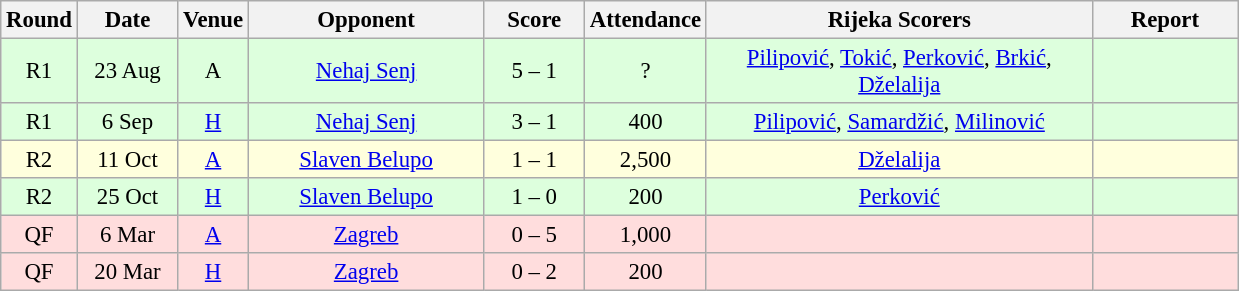<table class="wikitable sortable" style="text-align: center; font-size:95%;">
<tr>
<th width="30">Round</th>
<th width="60">Date</th>
<th width="20">Venue</th>
<th width="150">Opponent</th>
<th width="60">Score</th>
<th width="40">Attendance</th>
<th width="250">Rijeka Scorers</th>
<th width="90" class="unsortable">Report</th>
</tr>
<tr bgcolor="#ddffdd">
<td>R1</td>
<td>23 Aug</td>
<td>A</td>
<td><a href='#'>Nehaj Senj</a></td>
<td>5 – 1</td>
<td>?</td>
<td><a href='#'>Pilipović</a>, <a href='#'>Tokić</a>, <a href='#'>Perković</a>, <a href='#'>Brkić</a>, <a href='#'>Dželalija</a></td>
<td></td>
</tr>
<tr bgcolor="#ddffdd">
<td>R1</td>
<td>6 Sep</td>
<td><a href='#'>H</a></td>
<td><a href='#'>Nehaj Senj</a></td>
<td>3 – 1</td>
<td>400</td>
<td><a href='#'>Pilipović</a>, <a href='#'>Samardžić</a>, <a href='#'>Milinović</a></td>
<td></td>
</tr>
<tr bgcolor="#ffffdd">
<td>R2</td>
<td>11 Oct</td>
<td><a href='#'>A</a></td>
<td><a href='#'>Slaven Belupo</a></td>
<td>1 – 1</td>
<td>2,500</td>
<td><a href='#'>Dželalija</a></td>
<td></td>
</tr>
<tr bgcolor="#ddffdd">
<td>R2</td>
<td>25 Oct</td>
<td><a href='#'>H</a></td>
<td><a href='#'>Slaven Belupo</a></td>
<td>1 – 0</td>
<td>200</td>
<td><a href='#'>Perković</a></td>
<td></td>
</tr>
<tr bgcolor="#ffdddd">
<td>QF</td>
<td>6 Mar</td>
<td><a href='#'>A</a></td>
<td><a href='#'>Zagreb</a></td>
<td>0 – 5</td>
<td>1,000</td>
<td></td>
<td></td>
</tr>
<tr bgcolor="#ffdddd">
<td>QF</td>
<td>20 Mar</td>
<td><a href='#'>H</a></td>
<td><a href='#'>Zagreb</a></td>
<td>0 – 2</td>
<td>200</td>
<td></td>
<td></td>
</tr>
</table>
